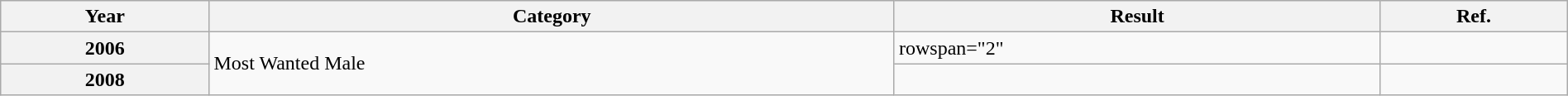<table class="wikitable plainrowheaders" width="100%" "textcolor:#000;">
<tr>
<th>Year</th>
<th>Category</th>
<th>Result</th>
<th>Ref.</th>
</tr>
<tr>
<th>2006</th>
<td rowspan="2">Most Wanted Male</td>
<td>rowspan="2" </td>
<td></td>
</tr>
<tr>
<th>2008</th>
<td></td>
</tr>
</table>
